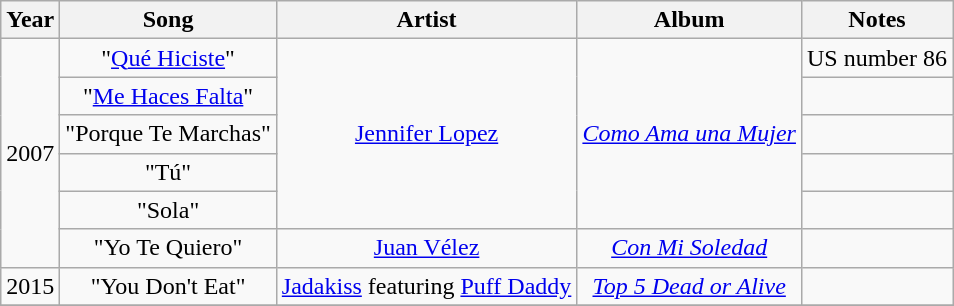<table class="wikitable sortable plainrowheaders" style="text-align:center;">
<tr>
<th scope="col" class="unsortable">Year</th>
<th scope="col" class="unsortable">Song</th>
<th scope="col" class="unsortable">Artist</th>
<th scope="col" class="unsortable">Album</th>
<th scope="col" class="unsortable">Notes</th>
</tr>
<tr>
<td rowspan="6">2007</td>
<td>"<a href='#'>Qué Hiciste</a>"</td>
<td rowspan="5"><a href='#'>Jennifer Lopez</a></td>
<td rowspan="5"><em><a href='#'>Como Ama una Mujer</a></em></td>
<td>US number 86</td>
</tr>
<tr>
<td>"<a href='#'>Me Haces Falta</a>"</td>
<td></td>
</tr>
<tr>
<td>"Porque Te Marchas"</td>
<td></td>
</tr>
<tr>
<td>"Tú"</td>
<td></td>
</tr>
<tr>
<td>"Sola"</td>
<td></td>
</tr>
<tr>
<td>"Yo Te Quiero"</td>
<td><a href='#'>Juan Vélez</a></td>
<td><em><a href='#'>Con Mi Soledad</a></em></td>
<td></td>
</tr>
<tr>
<td>2015</td>
<td>"You Don't Eat"</td>
<td><a href='#'>Jadakiss</a> featuring <a href='#'>Puff Daddy</a></td>
<td><em><a href='#'>Top 5 Dead or Alive</a></em></td>
<td></td>
</tr>
<tr>
</tr>
</table>
